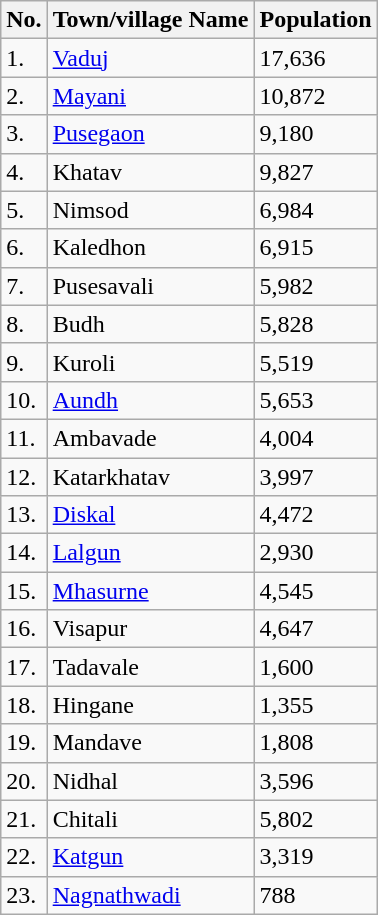<table class="wikitable">
<tr>
<th>No.</th>
<th>Town/village Name</th>
<th>Population</th>
</tr>
<tr>
<td>1.</td>
<td><a href='#'>Vaduj</a></td>
<td>17,636</td>
</tr>
<tr>
<td>2.</td>
<td><a href='#'>Mayani</a></td>
<td>10,872</td>
</tr>
<tr>
<td>3.</td>
<td><a href='#'>Pusegaon</a></td>
<td>9,180</td>
</tr>
<tr>
<td>4.</td>
<td>Khatav</td>
<td>9,827</td>
</tr>
<tr>
<td>5.</td>
<td>Nimsod</td>
<td>6,984</td>
</tr>
<tr>
<td>6.</td>
<td>Kaledhon</td>
<td>6,915</td>
</tr>
<tr>
<td>7.</td>
<td>Pusesavali</td>
<td>5,982</td>
</tr>
<tr>
<td>8.</td>
<td>Budh</td>
<td>5,828</td>
</tr>
<tr>
<td>9.</td>
<td>Kuroli</td>
<td>5,519</td>
</tr>
<tr>
<td>10.</td>
<td><a href='#'>Aundh</a></td>
<td>5,653</td>
</tr>
<tr>
<td>11.</td>
<td>Ambavade</td>
<td>4,004</td>
</tr>
<tr>
<td>12.</td>
<td>Katarkhatav</td>
<td>3,997</td>
</tr>
<tr>
<td>13.</td>
<td><a href='#'>Diskal</a></td>
<td>4,472</td>
</tr>
<tr>
<td>14.</td>
<td><a href='#'>Lalgun</a></td>
<td>2,930</td>
</tr>
<tr>
<td>15.</td>
<td><a href='#'>Mhasurne</a></td>
<td>4,545</td>
</tr>
<tr>
<td>16.</td>
<td>Visapur</td>
<td>4,647</td>
</tr>
<tr>
<td>17.</td>
<td>Tadavale</td>
<td>1,600</td>
</tr>
<tr>
<td>18.</td>
<td>Hingane</td>
<td>1,355</td>
</tr>
<tr>
<td>19.</td>
<td>Mandave</td>
<td>1,808</td>
</tr>
<tr>
<td>20.</td>
<td>Nidhal</td>
<td>3,596</td>
</tr>
<tr>
<td>21.</td>
<td>Chitali</td>
<td>5,802</td>
</tr>
<tr>
<td>22.</td>
<td><a href='#'>Katgun</a></td>
<td>3,319</td>
</tr>
<tr>
<td>23.</td>
<td><a href='#'>Nagnathwadi</a></td>
<td>788</td>
</tr>
</table>
